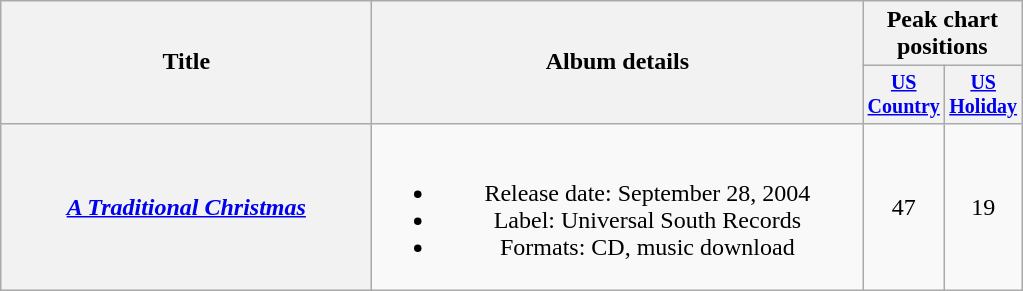<table class="wikitable plainrowheaders" style="text-align:center;">
<tr>
<th scope="col" rowspan="2" style="width:15em;">Title</th>
<th scope="col" rowspan="2" style="width:20em;">Album details</th>
<th scope="col" colspan="2">Peak chart<br>positions</th>
</tr>
<tr style="font-size:smaller;">
<th scope="col" width="45"><a href='#'>US Country</a><br></th>
<th scope="col" width="45"><a href='#'>US Holiday</a><br></th>
</tr>
<tr>
<th scope="row"><em><a href='#'>A Traditional Christmas</a></em></th>
<td><br><ul><li>Release date: September 28, 2004</li><li>Label: Universal South Records</li><li>Formats: CD, music download</li></ul></td>
<td>47</td>
<td>19</td>
</tr>
</table>
